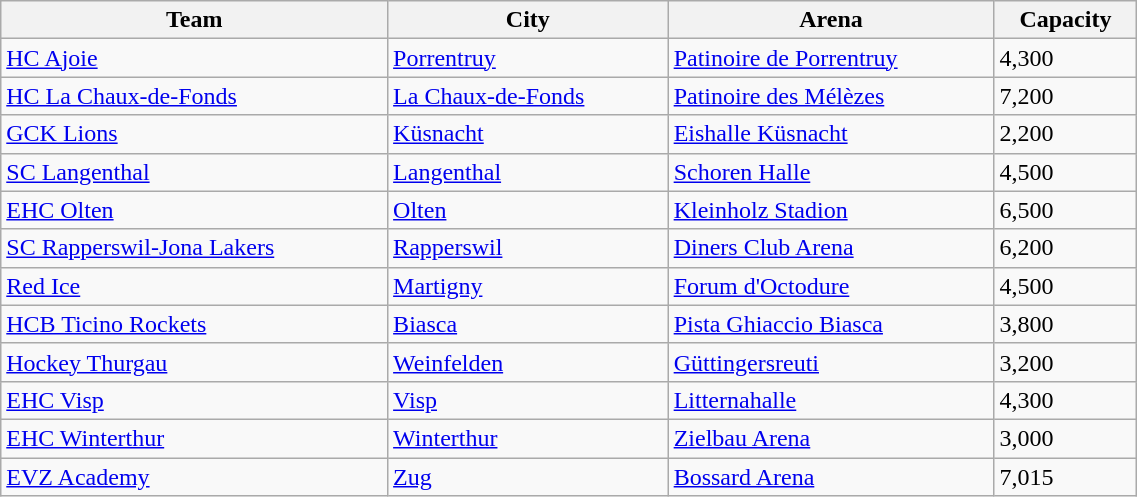<table class="wikitable" style="text-align:left" width=60%>
<tr>
<th>Team</th>
<th>City</th>
<th>Arena</th>
<th>Capacity</th>
</tr>
<tr>
<td><a href='#'>HC Ajoie</a></td>
<td><a href='#'>Porrentruy</a></td>
<td><a href='#'>Patinoire de Porrentruy</a></td>
<td>4,300</td>
</tr>
<tr>
<td><a href='#'>HC La Chaux-de-Fonds</a></td>
<td><a href='#'>La Chaux-de-Fonds</a></td>
<td><a href='#'>Patinoire des Mélèzes</a></td>
<td>7,200</td>
</tr>
<tr>
<td><a href='#'>GCK Lions</a></td>
<td><a href='#'>Küsnacht</a></td>
<td><a href='#'>Eishalle Küsnacht</a></td>
<td>2,200</td>
</tr>
<tr>
<td><a href='#'>SC Langenthal</a></td>
<td><a href='#'>Langenthal</a></td>
<td><a href='#'>Schoren Halle</a></td>
<td>4,500</td>
</tr>
<tr>
<td><a href='#'>EHC Olten</a></td>
<td><a href='#'>Olten</a></td>
<td><a href='#'>Kleinholz Stadion</a></td>
<td>6,500</td>
</tr>
<tr>
<td><a href='#'>SC Rapperswil-Jona Lakers</a></td>
<td><a href='#'>Rapperswil</a></td>
<td><a href='#'>Diners Club Arena</a></td>
<td>6,200</td>
</tr>
<tr>
<td><a href='#'>Red Ice</a></td>
<td><a href='#'>Martigny</a></td>
<td><a href='#'>Forum d'Octodure</a></td>
<td>4,500</td>
</tr>
<tr>
<td><a href='#'>HCB Ticino Rockets</a></td>
<td><a href='#'>Biasca</a></td>
<td><a href='#'>Pista Ghiaccio Biasca</a></td>
<td>3,800</td>
</tr>
<tr>
<td><a href='#'>Hockey Thurgau</a></td>
<td><a href='#'>Weinfelden</a></td>
<td><a href='#'>Güttingersreuti</a></td>
<td>3,200</td>
</tr>
<tr>
<td><a href='#'>EHC Visp</a></td>
<td><a href='#'>Visp</a></td>
<td><a href='#'>Litternahalle</a></td>
<td>4,300</td>
</tr>
<tr>
<td><a href='#'>EHC Winterthur</a></td>
<td><a href='#'>Winterthur</a></td>
<td><a href='#'>Zielbau Arena</a></td>
<td>3,000</td>
</tr>
<tr>
<td><a href='#'>EVZ Academy</a></td>
<td><a href='#'>Zug</a></td>
<td><a href='#'>Bossard Arena</a></td>
<td>7,015</td>
</tr>
</table>
